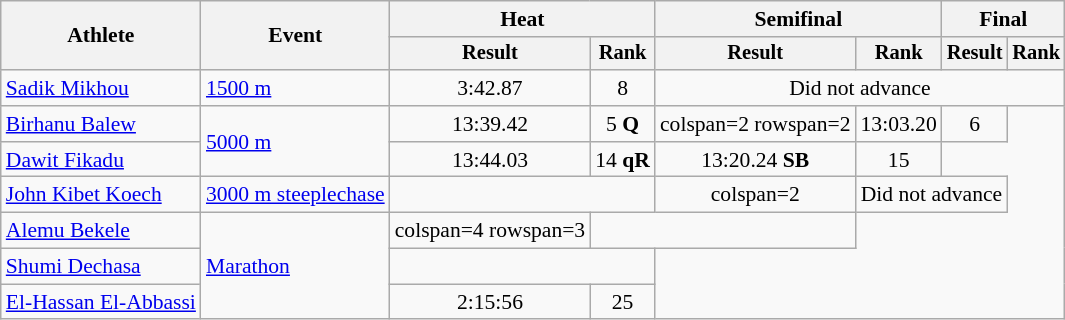<table class="wikitable" style="font-size:90%">
<tr>
<th rowspan="2">Athlete</th>
<th rowspan="2">Event</th>
<th colspan="2">Heat</th>
<th colspan="2">Semifinal</th>
<th colspan="2">Final</th>
</tr>
<tr style="font-size:95%">
<th>Result</th>
<th>Rank</th>
<th>Result</th>
<th>Rank</th>
<th>Result</th>
<th>Rank</th>
</tr>
<tr align=center>
<td align=left><a href='#'>Sadik Mikhou</a></td>
<td align=left><a href='#'>1500 m</a></td>
<td>3:42.87</td>
<td>8</td>
<td colspan="4">Did not advance</td>
</tr>
<tr align=center>
<td align=left><a href='#'>Birhanu Balew</a></td>
<td align=left rowspan=2><a href='#'>5000 m</a></td>
<td>13:39.42</td>
<td>5 <strong>Q</strong></td>
<td>colspan=2 rowspan=2 </td>
<td>13:03.20</td>
<td>6</td>
</tr>
<tr align=center>
<td align=left><a href='#'>Dawit Fikadu</a></td>
<td>13:44.03</td>
<td>14 <strong>qR</strong></td>
<td>13:20.24 <strong>SB</strong></td>
<td>15</td>
</tr>
<tr align=center>
<td align=left><a href='#'>John Kibet Koech</a></td>
<td align=left><a href='#'>3000 m steeplechase</a></td>
<td colspan=2></td>
<td>colspan=2 </td>
<td colspan=2>Did not advance</td>
</tr>
<tr align=center>
<td align=left><a href='#'>Alemu Bekele</a></td>
<td align=left rowspan=3><a href='#'>Marathon</a></td>
<td>colspan=4 rowspan=3 </td>
<td colspan=2></td>
</tr>
<tr align=center>
<td align=left><a href='#'>Shumi Dechasa</a></td>
<td colspan=2></td>
</tr>
<tr align=center>
<td align=left><a href='#'>El-Hassan El-Abbassi</a></td>
<td>2:15:56</td>
<td>25</td>
</tr>
</table>
